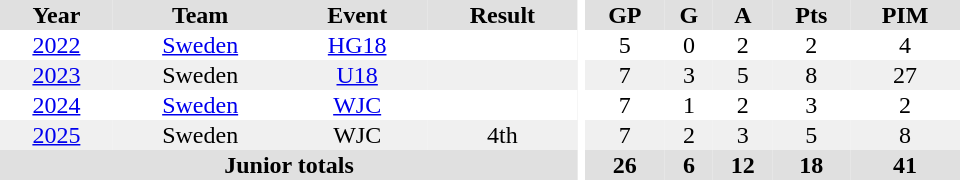<table border="0" cellpadding="1" cellspacing="0" ID="Table3" style="text-align:center; width:40em">
<tr bgcolor="#e0e0e0">
<th>Year</th>
<th>Team</th>
<th>Event</th>
<th>Result</th>
<th rowspan="102" bgcolor="#ffffff"></th>
<th>GP</th>
<th>G</th>
<th>A</th>
<th>Pts</th>
<th>PIM</th>
</tr>
<tr>
<td><a href='#'>2022</a></td>
<td><a href='#'>Sweden</a></td>
<td><a href='#'>HG18</a></td>
<td></td>
<td>5</td>
<td>0</td>
<td>2</td>
<td>2</td>
<td>4</td>
</tr>
<tr bgcolor="#f0f0f0">
<td><a href='#'>2023</a></td>
<td>Sweden</td>
<td><a href='#'>U18</a></td>
<td></td>
<td>7</td>
<td>3</td>
<td>5</td>
<td>8</td>
<td>27</td>
</tr>
<tr>
<td><a href='#'>2024</a></td>
<td><a href='#'>Sweden</a></td>
<td><a href='#'>WJC</a></td>
<td></td>
<td>7</td>
<td>1</td>
<td>2</td>
<td>3</td>
<td>2</td>
</tr>
<tr bgcolor="#f0f0f0">
<td><a href='#'>2025</a></td>
<td>Sweden</td>
<td>WJC</td>
<td>4th</td>
<td>7</td>
<td>2</td>
<td>3</td>
<td>5</td>
<td>8</td>
</tr>
<tr bgcolor="#e0e0e0">
<th colspan="4">Junior totals</th>
<th>26</th>
<th>6</th>
<th>12</th>
<th>18</th>
<th>41</th>
</tr>
</table>
